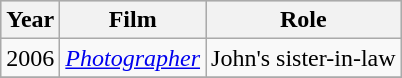<table class="wikitable">
<tr style="background:#ccc; text-align:center;">
<th>Year</th>
<th>Film</th>
<th>Role</th>
</tr>
<tr>
<td>2006</td>
<td><em><a href='#'>Photographer</a></em></td>
<td>John's sister-in-law</td>
</tr>
<tr>
</tr>
</table>
